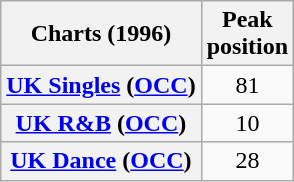<table class="wikitable sortable plainrowheaders"style="text-align:center">
<tr>
<th>Charts (1996)</th>
<th>Peak<br>position</th>
</tr>
<tr>
<th scope="row"><a href='#'>UK Singles</a> (<a href='#'>OCC</a>)</th>
<td>81</td>
</tr>
<tr>
<th scope="row"><a href='#'>UK R&B</a> (<a href='#'>OCC</a>)</th>
<td>10</td>
</tr>
<tr>
<th scope="row"><a href='#'>UK Dance</a> (<a href='#'>OCC</a>)</th>
<td>28</td>
</tr>
</table>
